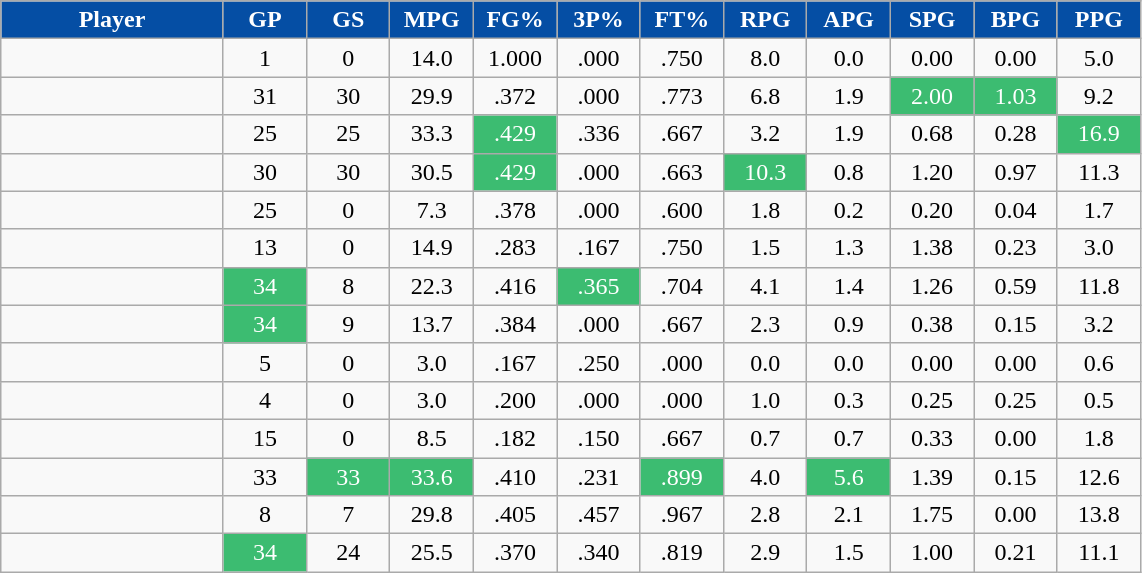<table class="wikitable sortable" style="text-align:center;">
<tr>
<th style="background:#054EA4;color:white;" width="16%">Player</th>
<th style="background:#054EA4;color:white;" width="6%">GP</th>
<th style="background:#054EA4;color:white;" width="6%">GS</th>
<th style="background:#054EA4;color:white;" width="6%">MPG</th>
<th style="background:#054EA4;color:white;" width="6%">FG%</th>
<th style="background:#054EA4;color:white;" width="6%">3P%</th>
<th style="background:#054EA4;color:white;" width="6%">FT%</th>
<th style="background:#054EA4;color:white;" width="6%">RPG</th>
<th style="background:#054EA4;color:white;" width="6%">APG</th>
<th style="background:#054EA4;color:white;" width="6%">SPG</th>
<th style="background:#054EA4;color:white;" width="6%">BPG</th>
<th style="background:#054EA4;color:white;" width="6%">PPG</th>
</tr>
<tr>
<td></td>
<td>1</td>
<td>0</td>
<td>14.0</td>
<td>1.000</td>
<td>.000</td>
<td>.750</td>
<td>8.0</td>
<td>0.0</td>
<td>0.00</td>
<td>0.00</td>
<td>5.0</td>
</tr>
<tr>
<td></td>
<td>31</td>
<td>30</td>
<td>29.9</td>
<td>.372</td>
<td>.000</td>
<td>.773</td>
<td>6.8</td>
<td>1.9</td>
<td style="background:#3CBC71; color:white">2.00</td>
<td style="background:#3CBC71; color:white">1.03</td>
<td>9.2</td>
</tr>
<tr>
<td></td>
<td>25</td>
<td>25</td>
<td>33.3</td>
<td style="background:#3CBC71; color:white">.429</td>
<td>.336</td>
<td>.667</td>
<td>3.2</td>
<td>1.9</td>
<td>0.68</td>
<td>0.28</td>
<td style="background:#3CBC71; color:white">16.9</td>
</tr>
<tr>
<td></td>
<td>30</td>
<td>30</td>
<td>30.5</td>
<td style="background:#3CBC71; color:white">.429</td>
<td>.000</td>
<td>.663</td>
<td style="background:#3CBC71; color:white">10.3</td>
<td>0.8</td>
<td>1.20</td>
<td>0.97</td>
<td>11.3</td>
</tr>
<tr>
<td></td>
<td>25</td>
<td>0</td>
<td>7.3</td>
<td>.378</td>
<td>.000</td>
<td>.600</td>
<td>1.8</td>
<td>0.2</td>
<td>0.20</td>
<td>0.04</td>
<td>1.7</td>
</tr>
<tr>
<td></td>
<td>13</td>
<td>0</td>
<td>14.9</td>
<td>.283</td>
<td>.167</td>
<td>.750</td>
<td>1.5</td>
<td>1.3</td>
<td>1.38</td>
<td>0.23</td>
<td>3.0</td>
</tr>
<tr>
<td></td>
<td style="background:#3CBC71; color:white">34</td>
<td>8</td>
<td>22.3</td>
<td>.416</td>
<td style="background:#3CBC71; color:white">.365</td>
<td>.704</td>
<td>4.1</td>
<td>1.4</td>
<td>1.26</td>
<td>0.59</td>
<td>11.8</td>
</tr>
<tr>
<td></td>
<td style="background:#3CBC71; color:white">34</td>
<td>9</td>
<td>13.7</td>
<td>.384</td>
<td>.000</td>
<td>.667</td>
<td>2.3</td>
<td>0.9</td>
<td>0.38</td>
<td>0.15</td>
<td>3.2</td>
</tr>
<tr>
<td></td>
<td>5</td>
<td>0</td>
<td>3.0</td>
<td>.167</td>
<td>.250</td>
<td>.000</td>
<td>0.0</td>
<td>0.0</td>
<td>0.00</td>
<td>0.00</td>
<td>0.6</td>
</tr>
<tr>
<td></td>
<td>4</td>
<td>0</td>
<td>3.0</td>
<td>.200</td>
<td>.000</td>
<td>.000</td>
<td>1.0</td>
<td>0.3</td>
<td>0.25</td>
<td>0.25</td>
<td>0.5</td>
</tr>
<tr>
<td></td>
<td>15</td>
<td>0</td>
<td>8.5</td>
<td>.182</td>
<td>.150</td>
<td>.667</td>
<td>0.7</td>
<td>0.7</td>
<td>0.33</td>
<td>0.00</td>
<td>1.8</td>
</tr>
<tr>
<td></td>
<td>33</td>
<td style="background:#3CBC71; color:white">33</td>
<td style="background:#3CBC71; color:white">33.6</td>
<td>.410</td>
<td>.231</td>
<td style="background:#3CBC71; color:white">.899</td>
<td>4.0</td>
<td style="background:#3CBC71; color:white">5.6</td>
<td>1.39</td>
<td>0.15</td>
<td>12.6</td>
</tr>
<tr>
<td></td>
<td>8</td>
<td>7</td>
<td>29.8</td>
<td>.405</td>
<td>.457</td>
<td>.967</td>
<td>2.8</td>
<td>2.1</td>
<td>1.75</td>
<td>0.00</td>
<td>13.8</td>
</tr>
<tr>
<td></td>
<td style="background:#3CBC71; color:white">34</td>
<td>24</td>
<td>25.5</td>
<td>.370</td>
<td>.340</td>
<td>.819</td>
<td>2.9</td>
<td>1.5</td>
<td>1.00</td>
<td>0.21</td>
<td>11.1</td>
</tr>
</table>
